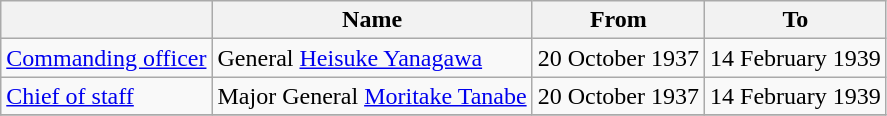<table class=wikitable>
<tr>
<th></th>
<th>Name</th>
<th>From</th>
<th>To</th>
</tr>
<tr>
<td><a href='#'>Commanding officer</a></td>
<td>General <a href='#'>Heisuke Yanagawa</a></td>
<td>20 October 1937</td>
<td>14 February 1939</td>
</tr>
<tr>
<td><a href='#'>Chief of staff</a></td>
<td>Major General <a href='#'>Moritake Tanabe</a></td>
<td>20 October 1937</td>
<td>14 February 1939</td>
</tr>
<tr>
</tr>
</table>
